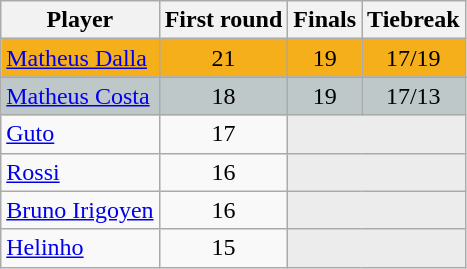<table class="wikitable">
<tr>
<th>Player</th>
<th>First round</th>
<th>Finals</th>
<th>Tiebreak</th>
</tr>
<tr style="background:#F5AF1B; text-align:center;">
<td align=left><a href='#'>Matheus Dalla</a> </td>
<td>21</td>
<td>19</td>
<td>17/19</td>
</tr>
<tr align=center>
</tr>
<tr style="background:#BEC8C9; text-align:center;">
<td align=left><a href='#'>Matheus Costa</a> </td>
<td>18</td>
<td>19</td>
<td>17/13</td>
</tr>
<tr align=center>
<td align=left><a href='#'>Guto</a> </td>
<td>17</td>
<td colspan="2" bgcolor="#ececec"></td>
</tr>
<tr align=center>
<td align=left><a href='#'>Rossi</a> </td>
<td>16</td>
<td colspan="2" bgcolor="#ececec"></td>
</tr>
<tr align=center>
<td align=left><a href='#'>Bruno Irigoyen</a> </td>
<td>16</td>
<td colspan="2" bgcolor="#ececec"></td>
</tr>
<tr align=center>
<td align=left><a href='#'>Helinho</a> </td>
<td>15</td>
<td colspan="2" bgcolor="#ececec"></td>
</tr>
</table>
